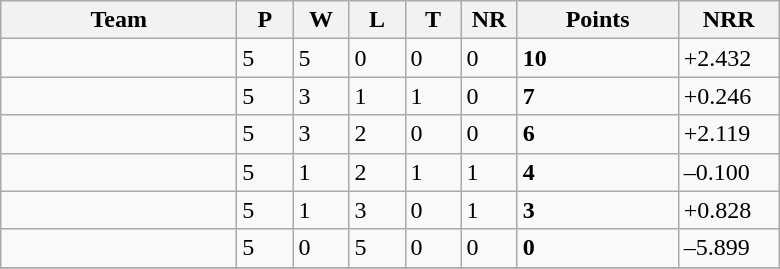<table class="wikitable">
<tr>
<th width=150>Team</th>
<th width=30 abbr="Played">P</th>
<th width=30 abbr="Won">W</th>
<th width=30 abbr="Lost">L</th>
<th width=30 abbr="Tied">T</th>
<th width=30 abbr="No result">NR</th>
<th width=100 abbr="Points">Points</th>
<th width=60 abbr="Net run rate">NRR</th>
</tr>
<tr>
<td align="left"></td>
<td>5</td>
<td>5</td>
<td>0</td>
<td>0</td>
<td>0</td>
<td><strong>10</strong></td>
<td>+2.432</td>
</tr>
<tr>
<td align="left"></td>
<td>5</td>
<td>3</td>
<td>1</td>
<td>1</td>
<td>0</td>
<td><strong>7</strong></td>
<td>+0.246</td>
</tr>
<tr>
<td align="left"></td>
<td>5</td>
<td>3</td>
<td>2</td>
<td>0</td>
<td>0</td>
<td><strong>6</strong></td>
<td>+2.119</td>
</tr>
<tr>
<td align="left"></td>
<td>5</td>
<td>1</td>
<td>2</td>
<td>1</td>
<td>1</td>
<td><strong>4</strong></td>
<td>–0.100</td>
</tr>
<tr>
<td align="left"></td>
<td>5</td>
<td>1</td>
<td>3</td>
<td>0</td>
<td>1</td>
<td><strong>3</strong></td>
<td>+0.828</td>
</tr>
<tr>
<td align="left"></td>
<td>5</td>
<td>0</td>
<td>5</td>
<td>0</td>
<td>0</td>
<td><strong>0</strong></td>
<td>–5.899</td>
</tr>
<tr>
</tr>
</table>
